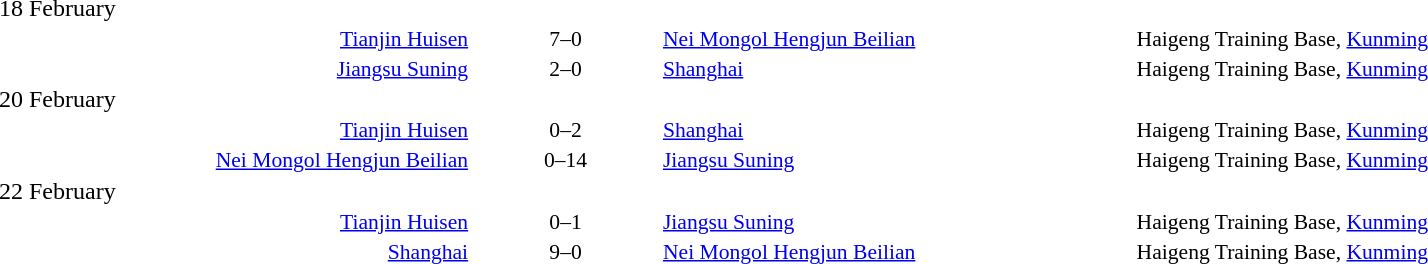<table style="width:100%" cellspacing="1">
<tr>
<th width=25%></th>
<th width=10%></th>
<th width=25%></th>
</tr>
<tr>
<td>18 February</td>
</tr>
<tr style=font-size:90%>
<td align=right><a href='#'>Tianjin Huisen</a></td>
<td align=center>7–0</td>
<td><a href='#'>Nei Mongol Hengjun Beilian</a></td>
<td>Haigeng Training Base, <a href='#'>Kunming</a></td>
</tr>
<tr style=font-size:90%>
<td align=right><a href='#'>Jiangsu Suning</a></td>
<td align=center>2–0</td>
<td><a href='#'>Shanghai</a></td>
<td>Haigeng Training Base, <a href='#'>Kunming</a></td>
</tr>
<tr>
<td>20 February</td>
</tr>
<tr style=font-size:90%>
<td align=right><a href='#'>Tianjin Huisen</a></td>
<td align=center>0–2</td>
<td><a href='#'>Shanghai</a></td>
<td>Haigeng Training Base, <a href='#'>Kunming</a></td>
</tr>
<tr style=font-size:90%>
<td align=right><a href='#'>Nei Mongol Hengjun Beilian</a></td>
<td align=center>0–14</td>
<td><a href='#'>Jiangsu Suning</a></td>
<td>Haigeng Training Base, <a href='#'>Kunming</a></td>
</tr>
<tr>
<td>22 February</td>
</tr>
<tr style=font-size:90%>
<td align=right><a href='#'>Tianjin Huisen</a></td>
<td align=center>0–1</td>
<td><a href='#'>Jiangsu Suning</a></td>
<td>Haigeng Training Base, <a href='#'>Kunming</a></td>
</tr>
<tr style=font-size:90%>
<td align=right><a href='#'>Shanghai</a></td>
<td align=center>9–0</td>
<td><a href='#'>Nei Mongol Hengjun Beilian</a></td>
<td>Haigeng Training Base, <a href='#'>Kunming</a></td>
</tr>
</table>
